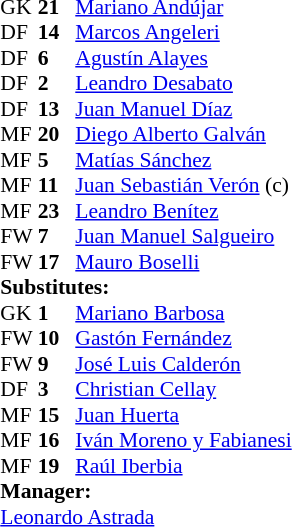<table style="font-size:90%; margin:0.2em auto;" cellspacing="0" cellpadding="0">
<tr>
<th width="25"></th>
<th width="25"></th>
</tr>
<tr>
<td>GK</td>
<td><strong>21</strong></td>
<td> <a href='#'>Mariano Andújar</a></td>
</tr>
<tr>
<td>DF</td>
<td><strong>14</strong></td>
<td> <a href='#'>Marcos Angeleri</a></td>
<td></td>
</tr>
<tr>
<td>DF</td>
<td><strong>6</strong></td>
<td> <a href='#'>Agustín Alayes</a></td>
<td></td>
<td></td>
</tr>
<tr>
<td>DF</td>
<td><strong>2</strong></td>
<td> <a href='#'>Leandro Desabato</a></td>
<td></td>
</tr>
<tr>
<td>DF</td>
<td><strong>13</strong></td>
<td> <a href='#'>Juan Manuel Díaz</a></td>
</tr>
<tr>
<td>MF</td>
<td><strong>20</strong></td>
<td> <a href='#'>Diego Alberto Galván</a></td>
<td></td>
<td></td>
</tr>
<tr>
<td>MF</td>
<td><strong>5</strong></td>
<td> <a href='#'>Matías Sánchez</a></td>
</tr>
<tr>
<td>MF</td>
<td><strong>11</strong></td>
<td> <a href='#'>Juan Sebastián Verón</a> (c)</td>
</tr>
<tr>
<td>MF</td>
<td><strong>23</strong></td>
<td> <a href='#'>Leandro Benítez</a></td>
</tr>
<tr>
<td>FW</td>
<td><strong>7</strong></td>
<td> <a href='#'>Juan Manuel Salgueiro</a></td>
<td></td>
<td></td>
</tr>
<tr>
<td>FW</td>
<td><strong>17</strong></td>
<td> <a href='#'>Mauro Boselli</a></td>
</tr>
<tr>
<td colspan=3><strong>Substitutes:</strong></td>
</tr>
<tr>
<td>GK</td>
<td><strong>1</strong></td>
<td> <a href='#'>Mariano Barbosa</a></td>
</tr>
<tr>
<td>FW</td>
<td><strong>10</strong></td>
<td> <a href='#'>Gastón Fernández</a></td>
<td></td>
<td></td>
</tr>
<tr>
<td>FW</td>
<td><strong>9</strong></td>
<td> <a href='#'>José Luis Calderón</a></td>
<td></td>
<td></td>
</tr>
<tr>
<td>DF</td>
<td><strong>3</strong></td>
<td> <a href='#'>Christian Cellay</a></td>
</tr>
<tr>
<td>MF</td>
<td><strong>15</strong></td>
<td> <a href='#'>Juan Huerta</a></td>
</tr>
<tr>
<td>MF</td>
<td><strong>16</strong></td>
<td> <a href='#'>Iván Moreno y Fabianesi</a></td>
<td></td>
<td></td>
</tr>
<tr>
<td>MF</td>
<td><strong>19</strong></td>
<td> <a href='#'>Raúl Iberbia</a></td>
</tr>
<tr>
<td colspan=3><strong>Manager:</strong></td>
</tr>
<tr>
<td colspan=4> <a href='#'>Leonardo Astrada</a></td>
</tr>
</table>
